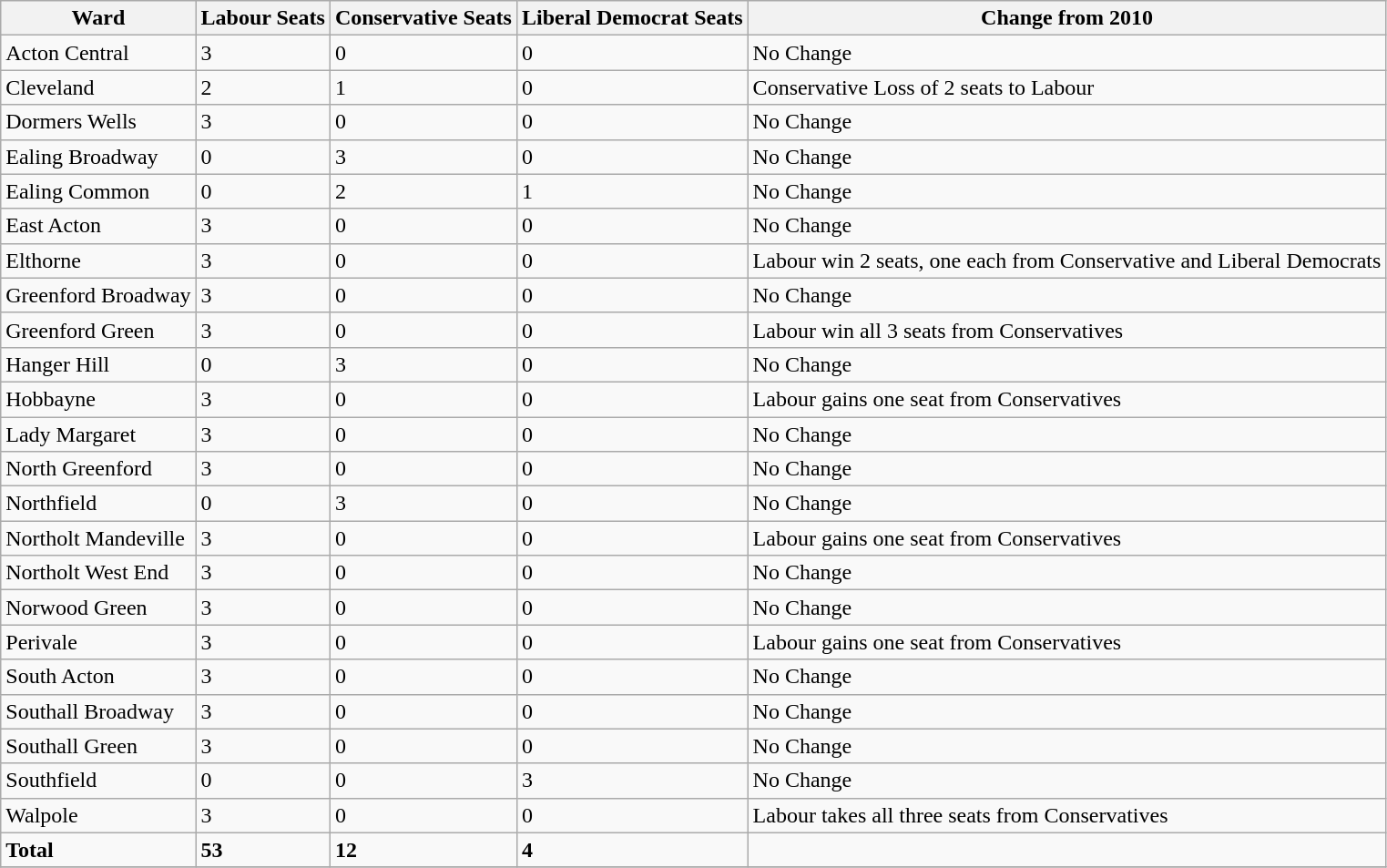<table class="wikitable">
<tr>
<th>Ward</th>
<th>Labour Seats</th>
<th>Conservative Seats</th>
<th>Liberal Democrat Seats</th>
<th>Change from 2010</th>
</tr>
<tr>
<td>Acton Central</td>
<td>3</td>
<td>0</td>
<td>0</td>
<td>No Change</td>
</tr>
<tr>
<td>Cleveland</td>
<td>2</td>
<td>1</td>
<td>0</td>
<td>Conservative Loss of 2 seats to Labour</td>
</tr>
<tr>
<td>Dormers Wells</td>
<td>3</td>
<td>0</td>
<td>0</td>
<td>No Change</td>
</tr>
<tr>
<td>Ealing Broadway</td>
<td>0</td>
<td>3</td>
<td>0</td>
<td>No Change</td>
</tr>
<tr>
<td>Ealing Common</td>
<td>0</td>
<td>2</td>
<td>1</td>
<td>No Change</td>
</tr>
<tr>
<td>East Acton</td>
<td>3</td>
<td>0</td>
<td>0</td>
<td>No Change</td>
</tr>
<tr>
<td>Elthorne</td>
<td>3</td>
<td>0</td>
<td>0</td>
<td>Labour win 2 seats, one each from Conservative and Liberal Democrats</td>
</tr>
<tr>
<td>Greenford Broadway</td>
<td>3</td>
<td>0</td>
<td>0</td>
<td>No Change</td>
</tr>
<tr>
<td>Greenford Green</td>
<td>3</td>
<td>0</td>
<td>0</td>
<td>Labour win all 3 seats from Conservatives</td>
</tr>
<tr>
<td>Hanger Hill</td>
<td>0</td>
<td>3</td>
<td>0</td>
<td>No Change</td>
</tr>
<tr>
<td>Hobbayne</td>
<td>3</td>
<td>0</td>
<td>0</td>
<td>Labour gains one seat from Conservatives</td>
</tr>
<tr>
<td>Lady Margaret</td>
<td>3</td>
<td>0</td>
<td>0</td>
<td>No Change</td>
</tr>
<tr>
<td>North Greenford</td>
<td>3</td>
<td>0</td>
<td>0</td>
<td>No Change</td>
</tr>
<tr>
<td>Northfield</td>
<td>0</td>
<td>3</td>
<td>0</td>
<td>No Change</td>
</tr>
<tr>
<td>Northolt Mandeville</td>
<td>3</td>
<td>0</td>
<td>0</td>
<td>Labour gains one seat from Conservatives</td>
</tr>
<tr>
<td>Northolt West End</td>
<td>3</td>
<td>0</td>
<td>0</td>
<td>No Change</td>
</tr>
<tr>
<td>Norwood Green</td>
<td>3</td>
<td>0</td>
<td>0</td>
<td>No Change</td>
</tr>
<tr>
<td>Perivale</td>
<td>3</td>
<td>0</td>
<td>0</td>
<td>Labour gains one seat from Conservatives</td>
</tr>
<tr>
<td>South Acton</td>
<td>3</td>
<td>0</td>
<td>0</td>
<td>No Change</td>
</tr>
<tr>
<td>Southall Broadway</td>
<td>3</td>
<td>0</td>
<td>0</td>
<td>No Change</td>
</tr>
<tr>
<td>Southall Green</td>
<td>3</td>
<td>0</td>
<td>0</td>
<td>No Change</td>
</tr>
<tr>
<td>Southfield</td>
<td>0</td>
<td>0</td>
<td>3</td>
<td>No Change</td>
</tr>
<tr>
<td>Walpole</td>
<td>3</td>
<td>0</td>
<td>0</td>
<td>Labour takes all three seats from Conservatives</td>
</tr>
<tr>
<td><strong>Total</strong></td>
<td><strong>53</strong></td>
<td><strong>12</strong></td>
<td><strong>4</strong></td>
<td></td>
</tr>
<tr>
</tr>
</table>
